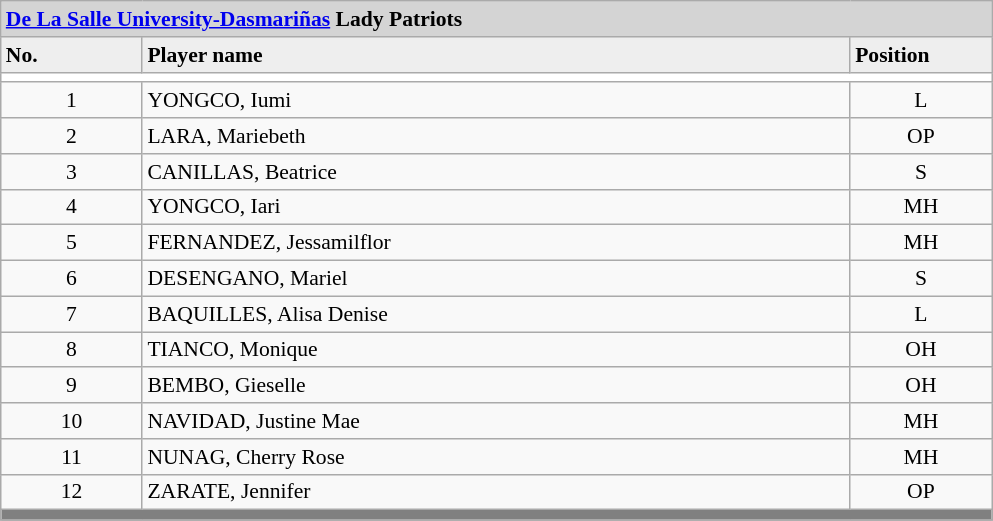<table class="wikitable collapsible collapsed" style="font-size:90%;">
<tr>
<th style="background:#D4D4D4; text-align:left;" colspan=3> <a href='#'>De La Salle University-Dasmariñas</a> Lady Patriots</th>
</tr>
<tr style="background:#EEEEEE; font-weight:bold;">
<td width=10%>No.</td>
<td width=50%>Player name</td>
<td width=10%>Position</td>
</tr>
<tr style="background:#FFFFFF;">
<td colspan=3 align=center></td>
</tr>
<tr>
<td align=center>1</td>
<td>YONGCO, Iumi</td>
<td align=center>L</td>
</tr>
<tr>
<td align=center>2</td>
<td>LARA, Mariebeth</td>
<td align=center>OP</td>
</tr>
<tr>
<td align=center>3</td>
<td>CANILLAS, Beatrice</td>
<td align=center>S</td>
</tr>
<tr>
<td align=center>4</td>
<td>YONGCO, Iari</td>
<td align=center>MH</td>
</tr>
<tr>
<td align=center>5</td>
<td>FERNANDEZ, Jessamilflor</td>
<td align=center>MH</td>
</tr>
<tr>
<td align=center>6</td>
<td>DESENGANO, Mariel</td>
<td align=center>S</td>
</tr>
<tr>
<td align=center>7</td>
<td>BAQUILLES, Alisa Denise</td>
<td align=center>L</td>
</tr>
<tr>
<td align=center>8</td>
<td>TIANCO, Monique</td>
<td align=center>OH</td>
</tr>
<tr>
<td align=center>9</td>
<td>BEMBO, Gieselle</td>
<td align=center>OH</td>
</tr>
<tr>
<td align=center>10</td>
<td>NAVIDAD, Justine Mae</td>
<td align=center>MH</td>
</tr>
<tr>
<td align=center>11</td>
<td>NUNAG, Cherry Rose</td>
<td align=center>MH</td>
</tr>
<tr>
<td align=center>12</td>
<td>ZARATE, Jennifer</td>
<td align=center>OP</td>
</tr>
<tr>
<th style="background:gray;" colspan=3></th>
</tr>
<tr>
</tr>
</table>
